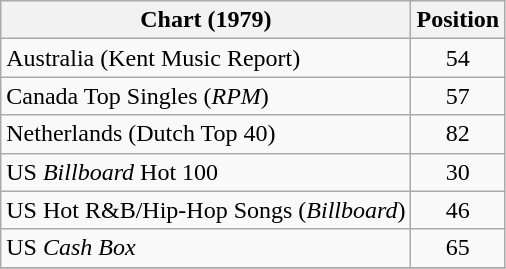<table class="wikitable sortable">
<tr>
<th>Chart (1979)</th>
<th style="text-align:center;">Position</th>
</tr>
<tr>
<td>Australia (Kent Music Report)</td>
<td align="center">54</td>
</tr>
<tr>
<td>Canada Top Singles (<em>RPM</em>)</td>
<td style="text-align:center;">57</td>
</tr>
<tr>
<td>Netherlands (Dutch Top 40)</td>
<td style="text-align:center;">82</td>
</tr>
<tr>
<td>US <em>Billboard</em> Hot 100</td>
<td style="text-align:center;">30</td>
</tr>
<tr>
<td>US Hot R&B/Hip-Hop Songs (<em>Billboard</em>)</td>
<td style="text-align:center;">46</td>
</tr>
<tr>
<td>US <em>Cash Box</em> </td>
<td style="text-align:center;">65</td>
</tr>
<tr>
</tr>
</table>
